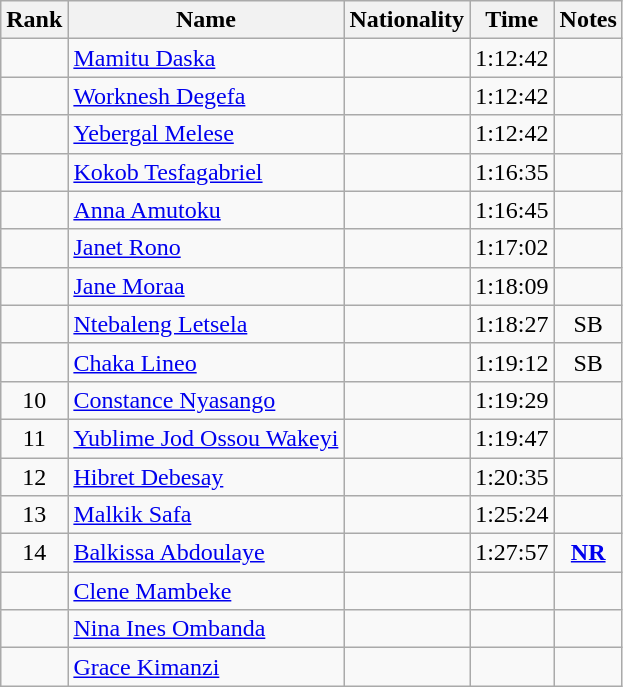<table class="wikitable sortable" style="text-align:center">
<tr>
<th>Rank</th>
<th>Name</th>
<th>Nationality</th>
<th>Time</th>
<th>Notes</th>
</tr>
<tr>
<td></td>
<td align=left><a href='#'>Mamitu Daska</a></td>
<td align=left></td>
<td>1:12:42</td>
<td></td>
</tr>
<tr>
<td></td>
<td align=left><a href='#'>Worknesh Degefa</a></td>
<td align=left></td>
<td>1:12:42</td>
<td></td>
</tr>
<tr>
<td></td>
<td align=left><a href='#'>Yebergal Melese</a></td>
<td align=left></td>
<td>1:12:42</td>
<td></td>
</tr>
<tr>
<td></td>
<td align=left><a href='#'>Kokob Tesfagabriel</a></td>
<td align=left></td>
<td>1:16:35</td>
<td></td>
</tr>
<tr>
<td></td>
<td align=left><a href='#'>Anna Amutoku</a></td>
<td align=left></td>
<td>1:16:45</td>
<td></td>
</tr>
<tr>
<td></td>
<td align=left><a href='#'>Janet Rono</a></td>
<td align=left></td>
<td>1:17:02</td>
<td></td>
</tr>
<tr>
<td></td>
<td align=left><a href='#'>Jane Moraa</a></td>
<td align=left></td>
<td>1:18:09</td>
<td></td>
</tr>
<tr>
<td></td>
<td align=left><a href='#'>Ntebaleng Letsela</a></td>
<td align=left></td>
<td>1:18:27</td>
<td>SB</td>
</tr>
<tr>
<td></td>
<td align=left><a href='#'>Chaka Lineo</a></td>
<td align=left></td>
<td>1:19:12</td>
<td>SB</td>
</tr>
<tr>
<td>10</td>
<td align=left><a href='#'>Constance Nyasango</a></td>
<td align=left></td>
<td>1:19:29</td>
<td></td>
</tr>
<tr>
<td>11</td>
<td align=left><a href='#'>Yublime Jod Ossou Wakeyi</a></td>
<td align=left></td>
<td>1:19:47</td>
<td></td>
</tr>
<tr>
<td>12</td>
<td align=left><a href='#'>Hibret Debesay</a></td>
<td align=left></td>
<td>1:20:35</td>
<td></td>
</tr>
<tr>
<td>13</td>
<td align=left><a href='#'>Malkik Safa</a></td>
<td align=left></td>
<td>1:25:24</td>
<td></td>
</tr>
<tr>
<td>14</td>
<td align=left><a href='#'>Balkissa Abdoulaye</a></td>
<td align=left></td>
<td>1:27:57</td>
<td><strong><a href='#'>NR</a></strong></td>
</tr>
<tr>
<td></td>
<td align=left><a href='#'>Clene Mambeke</a></td>
<td align=left></td>
<td></td>
<td></td>
</tr>
<tr>
<td></td>
<td align=left><a href='#'>Nina Ines Ombanda</a></td>
<td align=left></td>
<td></td>
<td></td>
</tr>
<tr>
<td></td>
<td align=left><a href='#'>Grace Kimanzi</a></td>
<td align=left></td>
<td></td>
<td></td>
</tr>
</table>
